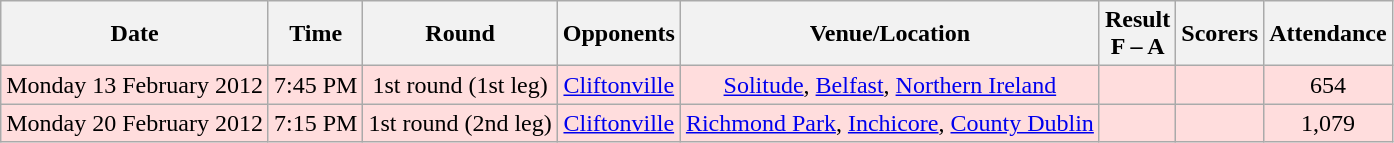<table class="wikitable" style="text-align:center">
<tr>
<th>Date</th>
<th>Time</th>
<th>Round</th>
<th>Opponents</th>
<th>Venue/Location</th>
<th>Result<br>F – A</th>
<th>Scorers</th>
<th>Attendance</th>
</tr>
<tr bgcolor="#ffdddd">
<td>Monday 13 February 2012</td>
<td>7:45 PM</td>
<td>1st round (1st leg)</td>
<td><a href='#'>Cliftonville</a></td>
<td><a href='#'>Solitude</a>, <a href='#'>Belfast</a>, <a href='#'>Northern Ireland</a></td>
<td></td>
<td></td>
<td>654</td>
</tr>
<tr bgcolor="#ffdddd">
<td>Monday 20 February 2012</td>
<td>7:15 PM</td>
<td>1st round (2nd leg)</td>
<td><a href='#'>Cliftonville</a></td>
<td><a href='#'>Richmond Park</a>, <a href='#'>Inchicore</a>, <a href='#'>County Dublin</a></td>
<td></td>
<td></td>
<td>1,079</td>
</tr>
</table>
